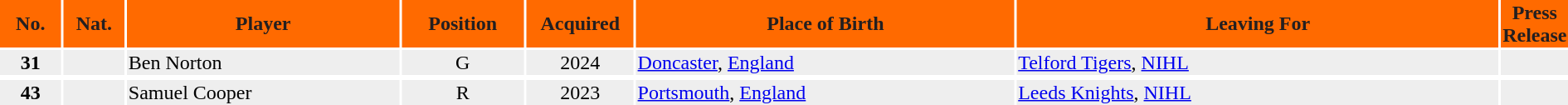<table>
<tr style="background:#ff6a00; color:#231f20;">
<th width=4%>No.</th>
<th width=4%>Nat.</th>
<th width=18%>Player</th>
<th width=8%>Position</th>
<th width=7%>Acquired</th>
<th width=25%>Place of Birth</th>
<th width=32%>Leaving For</th>
<th width=10%>Press Release</th>
</tr>
<tr style="background:#eee;">
<td align="center"><strong>31</strong></td>
<td></td>
<td>Ben Norton</td>
<td align="center">G</td>
<td align="center">2024</td>
<td><a href='#'>Doncaster</a>, <a href='#'>England</a></td>
<td><a href='#'>Telford Tigers</a>, <a href='#'>NIHL</a></td>
<td></td>
</tr>
<tr>
</tr>
<tr style="background:#eee;">
<td align="center"><strong>43</strong></td>
<td></td>
<td>Samuel Cooper</td>
<td align="center">R</td>
<td align="center">2023</td>
<td><a href='#'>Portsmouth</a>, <a href='#'>England</a></td>
<td><a href='#'>Leeds Knights</a>, <a href='#'>NIHL</a></td>
<td></td>
</tr>
<tr>
</tr>
</table>
